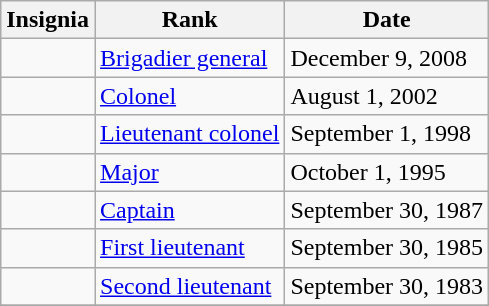<table class="wikitable">
<tr>
<th>Insignia</th>
<th>Rank</th>
<th>Date</th>
</tr>
<tr>
<td></td>
<td><a href='#'>Brigadier general</a></td>
<td>December 9, 2008</td>
</tr>
<tr>
<td></td>
<td><a href='#'>Colonel</a></td>
<td>August 1, 2002</td>
</tr>
<tr>
<td></td>
<td><a href='#'>Lieutenant colonel</a></td>
<td>September 1, 1998</td>
</tr>
<tr>
<td></td>
<td><a href='#'>Major</a></td>
<td>October 1, 1995</td>
</tr>
<tr>
<td></td>
<td><a href='#'>Captain</a></td>
<td>September 30, 1987</td>
</tr>
<tr>
<td></td>
<td><a href='#'>First lieutenant</a></td>
<td>September 30, 1985</td>
</tr>
<tr>
<td></td>
<td><a href='#'>Second lieutenant</a></td>
<td>September 30, 1983</td>
</tr>
<tr>
</tr>
</table>
